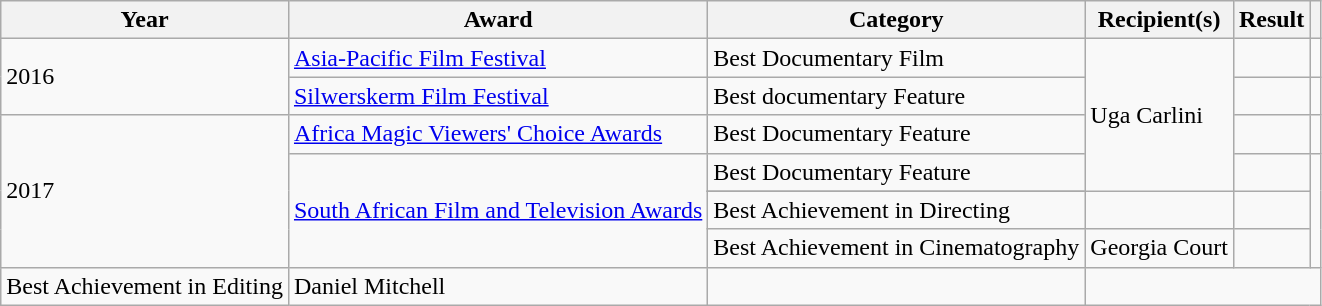<table class="wikitable plainrowheaders sortable">
<tr>
<th scope="col">Year</th>
<th scope="col">Award</th>
<th scope="col">Category</th>
<th scope="col">Recipient(s)</th>
<th scope="col">Result</th>
<th scope="col" class="unsortable"></th>
</tr>
<tr>
<td rowspan="2">2016</td>
<td><a href='#'>Asia-Pacific Film Festival</a></td>
<td>Best Documentary Film</td>
<td rowspan="5">Uga Carlini</td>
<td></td>
<td></td>
</tr>
<tr>
<td><a href='#'>Silwerskerm Film Festival</a></td>
<td>Best documentary Feature</td>
<td></td>
<td></td>
</tr>
<tr>
<td rowspan="5">2017</td>
<td><a href='#'>Africa Magic Viewers' Choice Awards</a></td>
<td>Best Documentary Feature</td>
<td></td>
<td></td>
</tr>
<tr>
<td rowspan="4"><a href='#'>South African Film and Television Awards</a></td>
<td>Best Documentary Feature</td>
<td></td>
<td rowspan="4"></td>
</tr>
<tr>
</tr>
<tr>
<td>Best Achievement in Directing</td>
<td></td>
</tr>
<tr>
<td>Best Achievement in Cinematography</td>
<td>Georgia Court</td>
<td></td>
</tr>
<tr>
<td>Best Achievement in Editing</td>
<td>Daniel Mitchell</td>
<td></td>
</tr>
</table>
